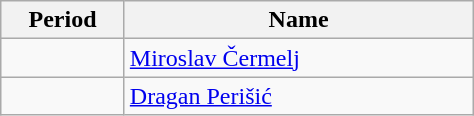<table class="wikitable">
<tr>
<th width="75">Period</th>
<th width="225">Name</th>
</tr>
<tr>
<td></td>
<td> <a href='#'>Miroslav Čermelj</a></td>
</tr>
<tr>
<td></td>
<td> <a href='#'>Dragan Perišić</a></td>
</tr>
</table>
